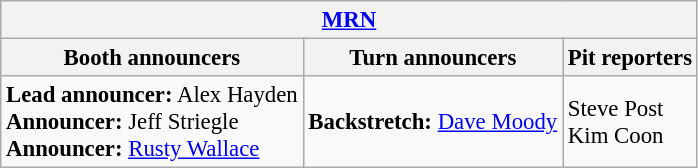<table class="wikitable" style="font-size: 95%">
<tr>
<th colspan="3"><a href='#'>MRN</a></th>
</tr>
<tr>
<th>Booth announcers</th>
<th>Turn announcers</th>
<th>Pit reporters</th>
</tr>
<tr>
<td><strong>Lead announcer:</strong> Alex Hayden<br><strong>Announcer:</strong> Jeff Striegle<br><strong>Announcer:</strong> <a href='#'>Rusty Wallace</a></td>
<td><strong>Backstretch:</strong> <a href='#'>Dave Moody</a></td>
<td>Steve Post<br>Kim Coon</td>
</tr>
</table>
